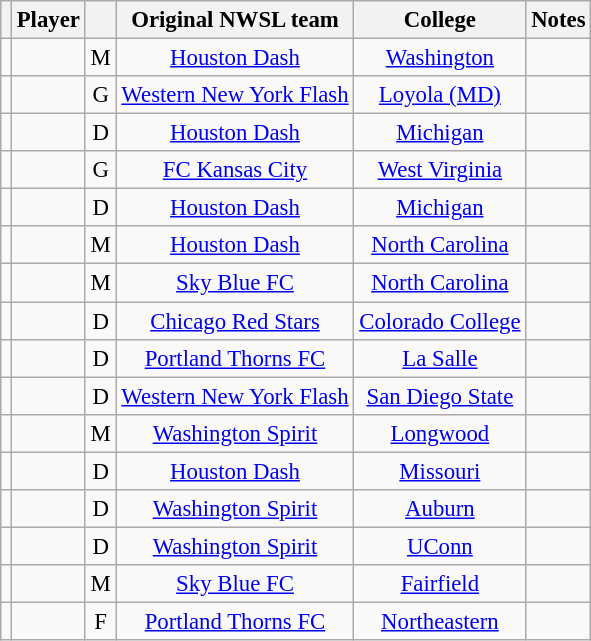<table class="wikitable sortable" style="font-size: 95%;text-align: center;">
<tr>
<th></th>
<th>Player</th>
<th></th>
<th>Original NWSL team</th>
<th>College</th>
<th class=unsortable>Notes</th>
</tr>
<tr>
<td></td>
<td></td>
<td>M</td>
<td><a href='#'>Houston Dash</a></td>
<td><a href='#'>Washington</a></td>
<td></td>
</tr>
<tr>
<td></td>
<td></td>
<td>G</td>
<td><a href='#'>Western New York Flash</a></td>
<td><a href='#'>Loyola (MD)</a></td>
<td></td>
</tr>
<tr>
<td></td>
<td></td>
<td>D</td>
<td><a href='#'>Houston Dash</a></td>
<td><a href='#'>Michigan</a></td>
<td></td>
</tr>
<tr>
<td></td>
<td></td>
<td>G</td>
<td><a href='#'>FC Kansas City</a></td>
<td><a href='#'>West Virginia</a></td>
<td></td>
</tr>
<tr>
<td></td>
<td></td>
<td>D</td>
<td><a href='#'>Houston Dash</a></td>
<td><a href='#'>Michigan</a></td>
<td></td>
</tr>
<tr>
<td></td>
<td></td>
<td>M</td>
<td><a href='#'>Houston Dash</a></td>
<td><a href='#'>North Carolina</a></td>
<td></td>
</tr>
<tr>
<td></td>
<td></td>
<td>M</td>
<td><a href='#'>Sky Blue FC</a></td>
<td><a href='#'>North Carolina</a></td>
<td></td>
</tr>
<tr>
<td></td>
<td></td>
<td>D</td>
<td><a href='#'>Chicago Red Stars</a></td>
<td><a href='#'>Colorado College</a></td>
<td></td>
</tr>
<tr>
<td></td>
<td></td>
<td>D</td>
<td><a href='#'>Portland Thorns FC</a></td>
<td><a href='#'>La Salle</a></td>
<td></td>
</tr>
<tr>
<td></td>
<td></td>
<td>D</td>
<td><a href='#'>Western New York Flash</a></td>
<td><a href='#'>San Diego State</a></td>
<td></td>
</tr>
<tr>
<td></td>
<td></td>
<td>M</td>
<td><a href='#'>Washington Spirit</a></td>
<td><a href='#'>Longwood</a></td>
<td></td>
</tr>
<tr>
<td></td>
<td></td>
<td>D</td>
<td><a href='#'>Houston Dash</a></td>
<td><a href='#'>Missouri</a></td>
<td></td>
</tr>
<tr>
<td></td>
<td></td>
<td>D</td>
<td><a href='#'>Washington Spirit</a></td>
<td><a href='#'>Auburn</a></td>
<td></td>
</tr>
<tr>
<td></td>
<td></td>
<td>D</td>
<td><a href='#'>Washington Spirit</a></td>
<td><a href='#'>UConn</a></td>
<td></td>
</tr>
<tr>
<td></td>
<td></td>
<td>M</td>
<td><a href='#'>Sky Blue FC</a></td>
<td><a href='#'>Fairfield</a></td>
<td></td>
</tr>
<tr>
<td></td>
<td></td>
<td>F</td>
<td><a href='#'>Portland Thorns FC</a></td>
<td><a href='#'>Northeastern</a></td>
<td></td>
</tr>
</table>
